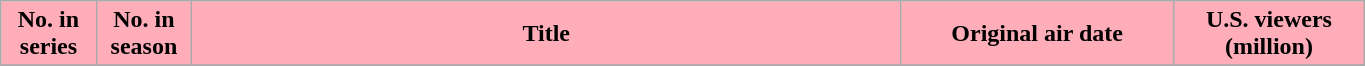<table class="wikitable plainrowheaders" style="width:72%;">
<tr>
<th scope="col" style="background-color: #FFAEB9; color: #000000;" width=7%>No. in<br>series</th>
<th scope="col" style="background-color: #FFAEB9; color: #000000;" width=7%>No. in<br>season</th>
<th scope="col" style="background-color: #FFAEB9; color: #000000;">Title</th>
<th scope="col" style="background-color: #FFAEB9; color: #000000;" width=20%>Original air date</th>
<th scope="col" style="background-color: #FFAEB9; color: #000000;" width=14%>U.S. viewers<br>(million)</th>
</tr>
<tr>
</tr>
</table>
